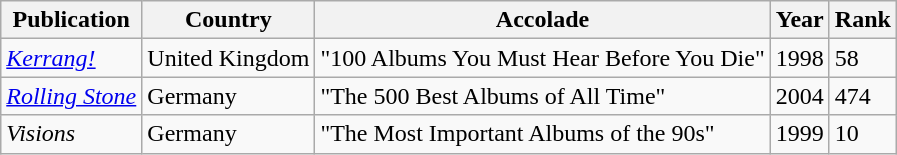<table class="wikitable" border="1">
<tr>
<th>Publication</th>
<th>Country</th>
<th>Accolade</th>
<th>Year</th>
<th>Rank</th>
</tr>
<tr>
<td><em><a href='#'>Kerrang!</a></em></td>
<td>United Kingdom</td>
<td>"100 Albums You Must Hear Before You Die"</td>
<td>1998</td>
<td>58</td>
</tr>
<tr>
<td><em><a href='#'>Rolling Stone</a></em></td>
<td>Germany</td>
<td>"The 500 Best Albums of All Time"</td>
<td>2004</td>
<td>474</td>
</tr>
<tr>
<td><em>Visions</em></td>
<td>Germany</td>
<td>"The Most Important Albums of the 90s"</td>
<td>1999</td>
<td>10</td>
</tr>
</table>
